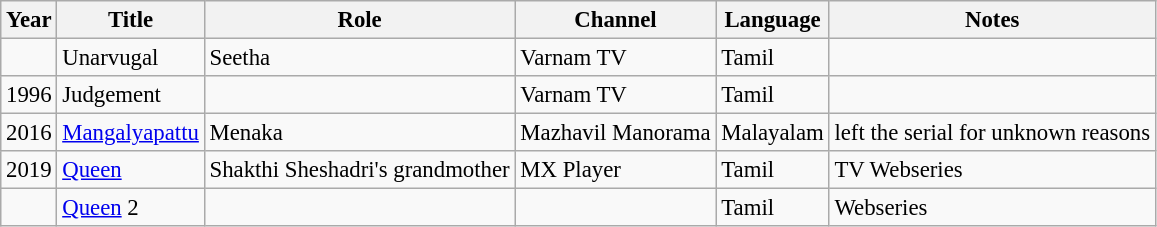<table class="wikitable" style="font-size: 95%;">
<tr>
<th>Year</th>
<th>Title</th>
<th>Role</th>
<th>Channel</th>
<th>Language</th>
<th>Notes</th>
</tr>
<tr>
<td></td>
<td>Unarvugal</td>
<td>Seetha</td>
<td>Varnam TV</td>
<td>Tamil</td>
<td></td>
</tr>
<tr>
<td>1996</td>
<td>Judgement</td>
<td></td>
<td>Varnam TV</td>
<td>Tamil</td>
<td></td>
</tr>
<tr>
<td>2016</td>
<td><a href='#'>Mangalyapattu</a></td>
<td>Menaka</td>
<td>Mazhavil Manorama</td>
<td>Malayalam</td>
<td>left the serial for unknown reasons</td>
</tr>
<tr>
<td>2019</td>
<td><a href='#'>Queen</a></td>
<td>Shakthi Sheshadri's grandmother</td>
<td>MX Player</td>
<td>Tamil</td>
<td>TV Webseries</td>
</tr>
<tr>
<td></td>
<td><a href='#'>Queen</a> 2</td>
<td></td>
<td></td>
<td>Tamil</td>
<td>Webseries</td>
</tr>
</table>
